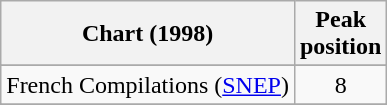<table class="wikitable plainrowheaders sortable" border="1">
<tr>
<th scope="col">Chart (1998)</th>
<th scope="col">Peak<br>position</th>
</tr>
<tr>
</tr>
<tr>
<td>French Compilations (<a href='#'>SNEP</a>)</td>
<td style="text-align:center;">8</td>
</tr>
<tr>
</tr>
<tr>
</tr>
<tr>
</tr>
<tr>
</tr>
</table>
